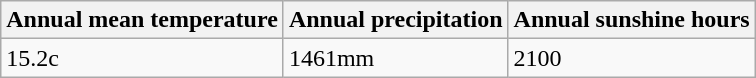<table class="wikitable">
<tr>
<th>Annual mean temperature</th>
<th>Annual precipitation</th>
<th>Annual sunshine hours</th>
</tr>
<tr>
<td>15.2c</td>
<td>1461mm</td>
<td>2100</td>
</tr>
</table>
